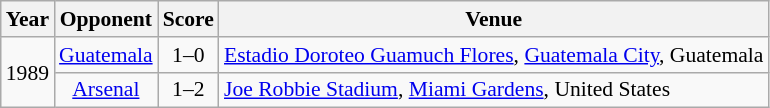<table class="wikitable" style="font-size: 90%; text-align:left">
<tr>
<th>Year</th>
<th>Opponent</th>
<th>Score</th>
<th>Venue</th>
</tr>
<tr>
<td rowspan=2>1989</td>
<td align=center> <a href='#'>Guatemala</a></td>
<td align=center>1–0</td>
<td><a href='#'>Estadio Doroteo Guamuch Flores</a>, <a href='#'>Guatemala City</a>, Guatemala</td>
</tr>
<tr>
<td align=center> <a href='#'>Arsenal</a></td>
<td align=center>1–2</td>
<td> <a href='#'>Joe Robbie Stadium</a>, <a href='#'>Miami Gardens</a>, United States</td>
</tr>
</table>
